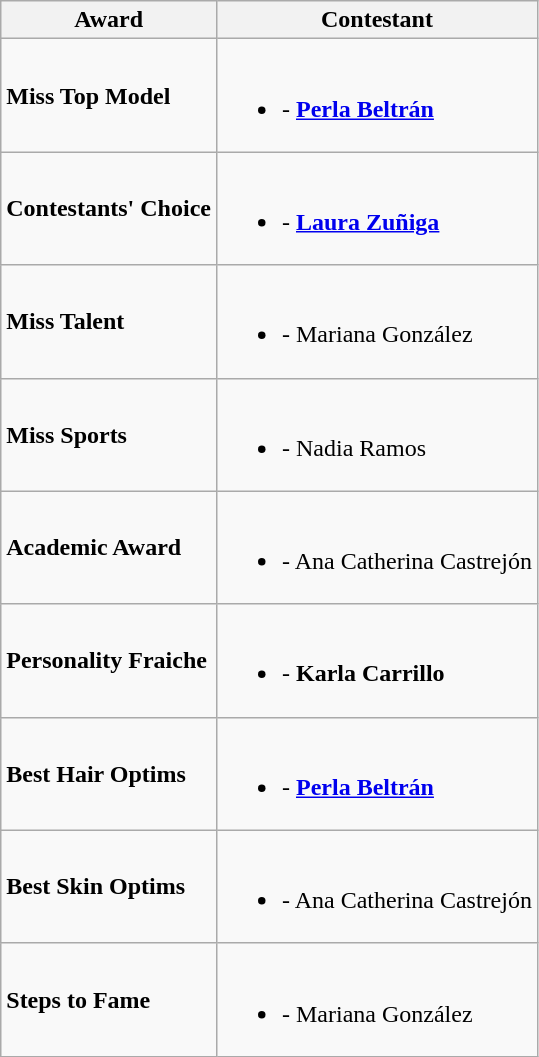<table class="wikitable" border="1">
<tr>
<th>Award</th>
<th>Contestant</th>
</tr>
<tr>
<td><strong>Miss Top Model</strong></td>
<td><br><ul><li><strong></strong> -  <strong><a href='#'>Perla Beltrán</a></strong></li></ul></td>
</tr>
<tr>
<td><strong>Contestants' Choice</strong></td>
<td><br><ul><li><strong></strong> -  <strong><a href='#'>Laura Zuñiga</a></strong></li></ul></td>
</tr>
<tr>
<td><strong>Miss Talent</strong></td>
<td><br><ul><li><strong></strong> -  Mariana González</li></ul></td>
</tr>
<tr>
<td><strong>Miss Sports</strong></td>
<td><br><ul><li><strong></strong>  - Nadia Ramos</li></ul></td>
</tr>
<tr>
<td><strong>Academic Award</strong></td>
<td><br><ul><li><strong></strong> - Ana Catherina Castrejón</li></ul></td>
</tr>
<tr>
<td><strong>Personality Fraiche</strong></td>
<td><br><ul><li><strong></strong> - <strong>Karla Carrillo</strong></li></ul></td>
</tr>
<tr>
<td><strong>Best Hair Optims</strong></td>
<td><br><ul><li><strong></strong> -  <strong><a href='#'>Perla Beltrán</a></strong></li></ul></td>
</tr>
<tr>
<td><strong>Best Skin Optims</strong></td>
<td><br><ul><li><strong></strong> -  Ana Catherina Castrejón</li></ul></td>
</tr>
<tr>
<td><strong>Steps to Fame</strong></td>
<td><br><ul><li><strong></strong> -  Mariana González</li></ul></td>
</tr>
</table>
